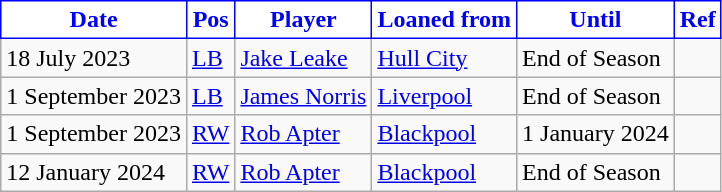<table class="wikitable plainrowheaders sortable">
<tr>
<th style="background:white; color:blue; border: 1px solid blue;">Date</th>
<th style="background:white; color:blue; border: 1px solid blue;">Pos</th>
<th style="background:white; color:blue; border: 1px solid blue;">Player</th>
<th style="background:white; color:blue; border: 1px solid blue;">Loaned from</th>
<th style="background:white; color:blue; border: 1px solid blue;">Until</th>
<th style="background:white; color:blue; border: 1px solid blue;">Ref</th>
</tr>
<tr>
<td>18 July 2023</td>
<td><a href='#'>LB</a></td>
<td> <a href='#'>Jake Leake</a></td>
<td> <a href='#'>Hull City</a></td>
<td>End of Season</td>
<td></td>
</tr>
<tr>
<td>1 September 2023</td>
<td><a href='#'>LB</a></td>
<td> <a href='#'>James Norris</a></td>
<td> <a href='#'>Liverpool</a></td>
<td>End of Season</td>
<td></td>
</tr>
<tr>
<td>1 September 2023</td>
<td><a href='#'>RW</a></td>
<td> <a href='#'>Rob Apter</a></td>
<td> <a href='#'>Blackpool</a></td>
<td>1 January 2024</td>
<td></td>
</tr>
<tr>
<td>12 January 2024</td>
<td><a href='#'>RW</a></td>
<td> <a href='#'>Rob Apter</a></td>
<td> <a href='#'>Blackpool</a></td>
<td>End of Season</td>
<td></td>
</tr>
</table>
